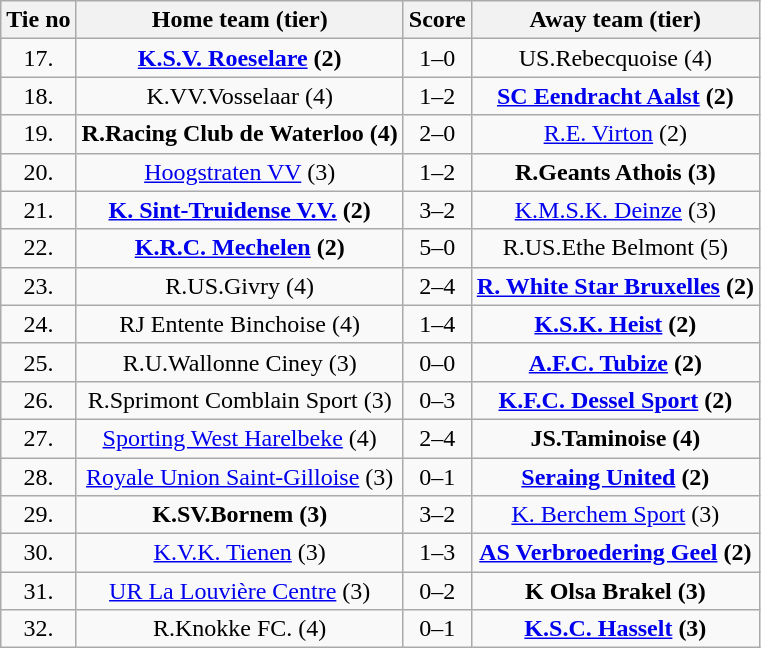<table class="wikitable" style="text-align: center">
<tr>
<th>Tie no</th>
<th>Home team (tier)</th>
<th>Score</th>
<th>Away team (tier)</th>
</tr>
<tr>
<td>17.</td>
<td><strong><a href='#'>K.S.V. Roeselare</a> (2)</strong></td>
<td>1–0</td>
<td>US.Rebecquoise (4)</td>
</tr>
<tr>
<td>18.</td>
<td>K.VV.Vosselaar (4)</td>
<td>1–2</td>
<td><strong><a href='#'>SC Eendracht Aalst</a> (2)</strong></td>
</tr>
<tr>
<td>19.</td>
<td><strong>R.Racing Club de Waterloo (4)</strong></td>
<td>2–0</td>
<td><a href='#'>R.E. Virton</a> (2)</td>
</tr>
<tr>
<td>20.</td>
<td><a href='#'>Hoogstraten VV</a> (3)</td>
<td>1–2</td>
<td><strong>R.Geants Athois (3)</strong></td>
</tr>
<tr>
<td>21.</td>
<td><strong><a href='#'>K. Sint-Truidense V.V.</a> (2)</strong></td>
<td>3–2 </td>
<td><a href='#'>K.M.S.K. Deinze</a> (3)</td>
</tr>
<tr>
<td>22.</td>
<td><strong><a href='#'>K.R.C. Mechelen</a> (2)</strong></td>
<td>5–0</td>
<td>R.US.Ethe Belmont (5)</td>
</tr>
<tr>
<td>23.</td>
<td>R.US.Givry (4)</td>
<td>2–4</td>
<td><strong><a href='#'>R. White Star Bruxelles</a> (2)</strong></td>
</tr>
<tr>
<td>24.</td>
<td>RJ Entente Binchoise (4)</td>
<td>1–4</td>
<td><strong><a href='#'>K.S.K. Heist</a> (2)</strong></td>
</tr>
<tr>
<td>25.</td>
<td>R.U.Wallonne Ciney (3)</td>
<td>0–0 </td>
<td><strong><a href='#'>A.F.C. Tubize</a> (2)</strong></td>
</tr>
<tr>
<td>26.</td>
<td>R.Sprimont Comblain Sport (3)</td>
<td>0–3</td>
<td><strong><a href='#'>K.F.C. Dessel Sport</a> (2)</strong></td>
</tr>
<tr>
<td>27.</td>
<td><a href='#'>Sporting West Harelbeke</a> (4)</td>
<td>2–4 </td>
<td><strong>JS.Taminoise (4)</strong></td>
</tr>
<tr>
<td>28.</td>
<td><a href='#'>Royale Union Saint-Gilloise</a> (3)</td>
<td>0–1</td>
<td><strong><a href='#'>Seraing United</a> (2)</strong></td>
</tr>
<tr>
<td>29.</td>
<td><strong>K.SV.Bornem (3)</strong></td>
<td>3–2</td>
<td><a href='#'>K. Berchem Sport</a> (3)</td>
</tr>
<tr>
<td>30.</td>
<td><a href='#'>K.V.K. Tienen</a> (3)</td>
<td>1–3</td>
<td><strong><a href='#'>AS Verbroedering Geel</a> (2)</strong></td>
</tr>
<tr>
<td>31.</td>
<td><a href='#'>UR La Louvière Centre</a> (3)</td>
<td>0–2</td>
<td><strong>K Olsa Brakel (3)</strong></td>
</tr>
<tr>
<td>32.</td>
<td>R.Knokke FC. (4)</td>
<td>0–1</td>
<td><strong><a href='#'>K.S.C. Hasselt</a> (3)</strong></td>
</tr>
</table>
